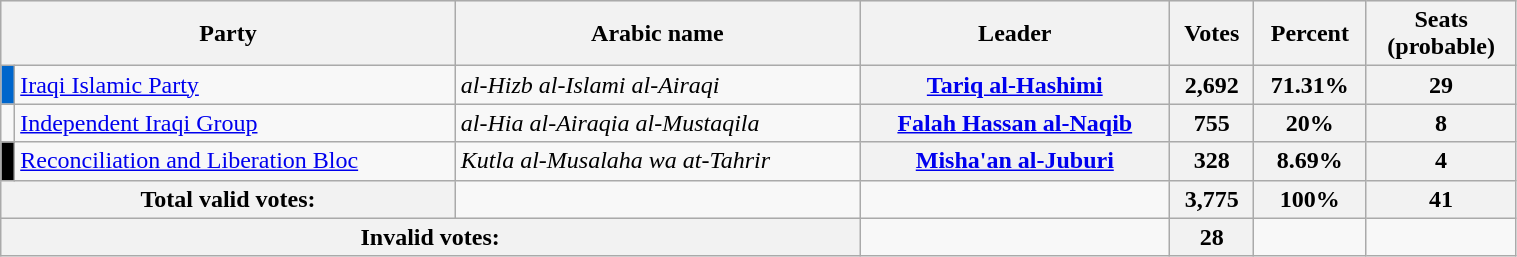<table class="wikitable" width=80% align="center" style="background: #f8f8f8; white-space: nowrap; text-align: left">
<tr style="text-align: center; background: #e8e8e8">
<th colspan=2>Party</th>
<th>Arabic name</th>
<th>Leader</th>
<th>Votes</th>
<th>Percent</th>
<th>Seats <br>(probable)</th>
</tr>
<tr>
<td bgcolor="#0066CC"></td>
<td><a href='#'>Iraqi Islamic Party</a></td>
<td><em>al-Hizb al-Islami al-Airaqi</em></td>
<th><a href='#'>Tariq al-Hashimi</a></th>
<th align="right">2,692</th>
<th align="right">71.31%</th>
<th align="right">29</th>
</tr>
<tr>
<td></td>
<td><a href='#'>Independent Iraqi Group</a></td>
<td><em>al-Hia al-Airaqia al-Mustaqila</em></td>
<th><a href='#'>Falah Hassan al-Naqib</a></th>
<th align="right">755</th>
<th align="right">20%</th>
<th align="right">8</th>
</tr>
<tr>
<td bgcolor="#000000"></td>
<td><a href='#'>Reconciliation and Liberation Bloc</a></td>
<td><em>Kutla al-Musalaha wa at-Tahrir</em></td>
<th><a href='#'>Misha'an al-Juburi</a></th>
<th align="right">328</th>
<th align="right">8.69%</th>
<th align="right">4</th>
</tr>
<tr>
<th colspan=2>Total valid votes:</th>
<td></td>
<td></td>
<th align="right"><strong>3,775</strong></th>
<th align="right"><strong>100%</strong></th>
<th align="right"><strong>41</strong></th>
</tr>
<tr>
<th colspan=3>Invalid votes:</th>
<td></td>
<th align="right">28</th>
<td></td>
</tr>
</table>
